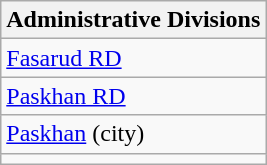<table class="wikitable">
<tr>
<th>Administrative Divisions</th>
</tr>
<tr>
<td><a href='#'>Fasarud RD</a></td>
</tr>
<tr>
<td><a href='#'>Paskhan RD</a></td>
</tr>
<tr>
<td><a href='#'>Paskhan</a> (city)</td>
</tr>
<tr>
<td colspan=1></td>
</tr>
</table>
